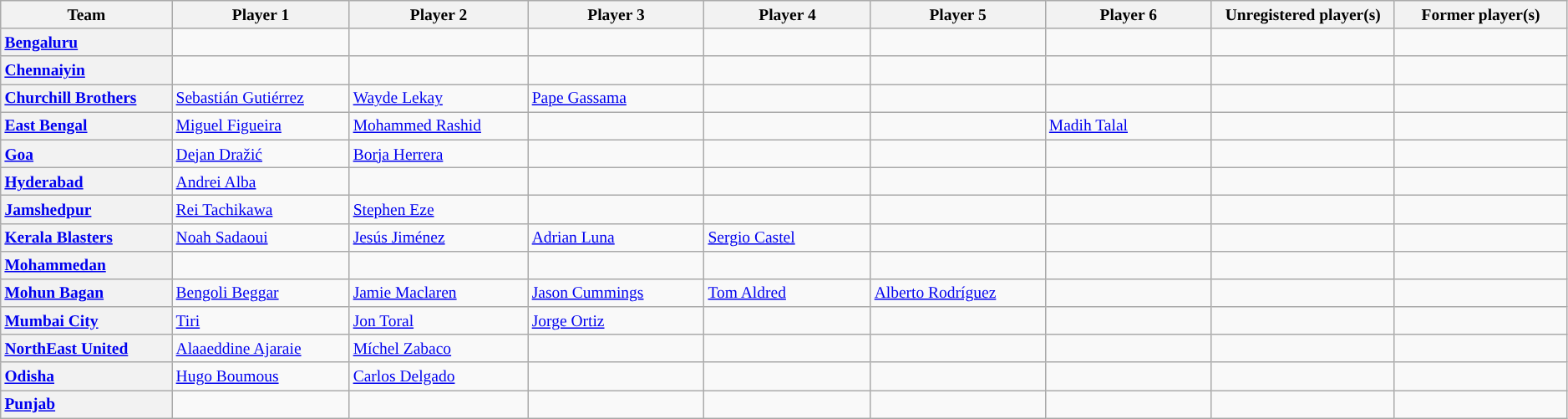<table class="wikitable" style="text-align: left; font-size:small;">
<tr>
<th scope=col style="width:160px;">Team</th>
<th scope=col style="width:180px;">Player 1</th>
<th scope=col style="width:180px;">Player 2</th>
<th scope=col style="width:180px;">Player 3</th>
<th scope=col style="width:180px;">Player 4</th>
<th scope=col style="width:180px;">Player 5</th>
<th scope=col style="width:180px;">Player 6</th>
<th scope=col style="width:180px;">Unregistered player(s)</th>
<th scope=col style="width:180px">Former player(s)</th>
</tr>
<tr>
<th scope=row style="text-align: left;"><a href='#'>Bengaluru</a></th>
<td></td>
<td></td>
<td></td>
<td></td>
<td></td>
<td></td>
<td></td>
<td></td>
</tr>
<tr>
<th scope=row style="text-align: left;"><a href='#'>Chennaiyin</a></th>
<td></td>
<td></td>
<td></td>
<td></td>
<td></td>
<td></td>
<td></td>
<td></td>
</tr>
<tr>
<th scope=row style="text-align: left;"><a href='#'>Churchill Brothers</a></th>
<td> <a href='#'>Sebastián Gutiérrez</a></td>
<td> <a href='#'>Wayde Lekay</a></td>
<td> <a href='#'>Pape Gassama</a></td>
<td></td>
<td></td>
<td></td>
<td></td>
<td></td>
</tr>
<tr>
<th scope=row style="text-align: left;"><a href='#'>East Bengal</a></th>
<td> <a href='#'>Miguel Figueira</a></td>
<td> <a href='#'>Mohammed Rashid</a></td>
<td></td>
<td></td>
<td></td>
<td> <a href='#'>Madih Talal</a></td>
<td></td>
</tr>
<tr>
<th scope=row style="text-align: left;"><a href='#'>Goa</a></th>
<td> <a href='#'>Dejan Dražić</a></td>
<td> <a href='#'>Borja Herrera</a></td>
<td></td>
<td></td>
<td></td>
<td></td>
<td></td>
<td></td>
</tr>
<tr>
<th scope=row style="text-align: left;"><a href='#'>Hyderabad</a></th>
<td> <a href='#'>Andrei Alba</a></td>
<td></td>
<td></td>
<td></td>
<td></td>
<td></td>
<td></td>
<td></td>
</tr>
<tr>
<th scope=row style="text-align: left;"><a href='#'>Jamshedpur</a></th>
<td> <a href='#'>Rei Tachikawa</a></td>
<td> <a href='#'>Stephen Eze</a></td>
<td></td>
<td></td>
<td></td>
<td></td>
<td></td>
<td></td>
</tr>
<tr>
<th scope=row style="text-align: left;"><a href='#'>Kerala Blasters</a></th>
<td> <a href='#'>Noah Sadaoui</a></td>
<td> <a href='#'>Jesús Jiménez</a></td>
<td> <a href='#'>Adrian Luna</a></td>
<td> <a href='#'>Sergio Castel</a></td>
<td></td>
<td></td>
<td></td>
<td></td>
</tr>
<tr>
<th scope=row style="text-align: left;"><a href='#'>Mohammedan</a></th>
<td></td>
<td></td>
<td></td>
<td></td>
<td></td>
<td></td>
<td></td>
<td></td>
</tr>
<tr>
<th scope=row style="text-align: left;"><a href='#'>Mohun Bagan</a></th>
<td> <a href='#'>Bengoli Beggar</a></td>
<td> <a href='#'>Jamie Maclaren</a></td>
<td> <a href='#'>Jason Cummings</a></td>
<td> <a href='#'>Tom Aldred</a></td>
<td> <a href='#'>Alberto Rodríguez</a></td>
<td></td>
<td></td>
<td></td>
</tr>
<tr>
<th scope=row style="text-align: left;"><a href='#'>Mumbai City</a></th>
<td> <a href='#'>Tiri</a></td>
<td> <a href='#'>Jon Toral</a></td>
<td> <a href='#'>Jorge Ortiz</a></td>
<td></td>
<td></td>
<td></td>
<td></td>
</tr>
<tr>
<th scope=row style="text-align: left;"><a href='#'>NorthEast United</a></th>
<td> <a href='#'>Alaaeddine Ajaraie</a></td>
<td> <a href='#'>Míchel Zabaco</a></td>
<td></td>
<td></td>
<td></td>
<td></td>
<td></td>
<td></td>
</tr>
<tr>
<th scope=row style="text-align: left;"><a href='#'>Odisha</a></th>
<td> <a href='#'>Hugo Boumous</a></td>
<td> <a href='#'>Carlos Delgado</a></td>
<td></td>
<td></td>
<td></td>
<td></td>
<td></td>
<td></td>
</tr>
<tr>
<th scope=row style="text-align: left;"><a href='#'>Punjab</a></th>
<td></td>
<td></td>
<td></td>
<td></td>
<td></td>
<td></td>
<td></td>
<td></td>
</tr>
</table>
